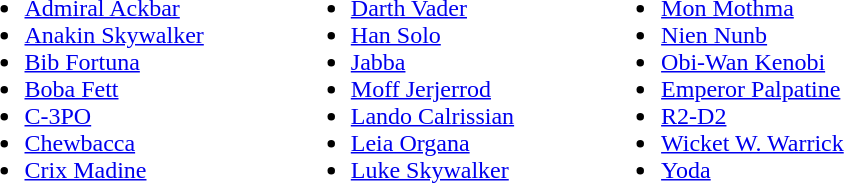<table>
<tr>
<td valign="top"><br><ul><li><a href='#'>Admiral Ackbar</a></li><li><a href='#'>Anakin Skywalker</a></li><li><a href='#'>Bib Fortuna</a></li><li><a href='#'>Boba Fett</a></li><li><a href='#'>C-3PO</a></li><li><a href='#'>Chewbacca</a></li><li><a href='#'>Crix Madine</a></li></ul></td>
<td width="50"> </td>
<td valign="top"><br><ul><li><a href='#'>Darth Vader</a></li><li><a href='#'>Han Solo</a></li><li><a href='#'>Jabba</a></li><li><a href='#'>Moff Jerjerrod</a></li><li><a href='#'>Lando Calrissian</a></li><li><a href='#'>Leia Organa</a></li><li><a href='#'>Luke Skywalker</a></li></ul></td>
<td width="50"> </td>
<td valign="top"><br><ul><li><a href='#'>Mon Mothma</a></li><li><a href='#'>Nien Nunb</a></li><li><a href='#'>Obi-Wan Kenobi</a></li><li><a href='#'>Emperor Palpatine</a></li><li><a href='#'>R2-D2</a></li><li><a href='#'>Wicket W. Warrick</a></li><li><a href='#'>Yoda</a></li></ul></td>
</tr>
</table>
